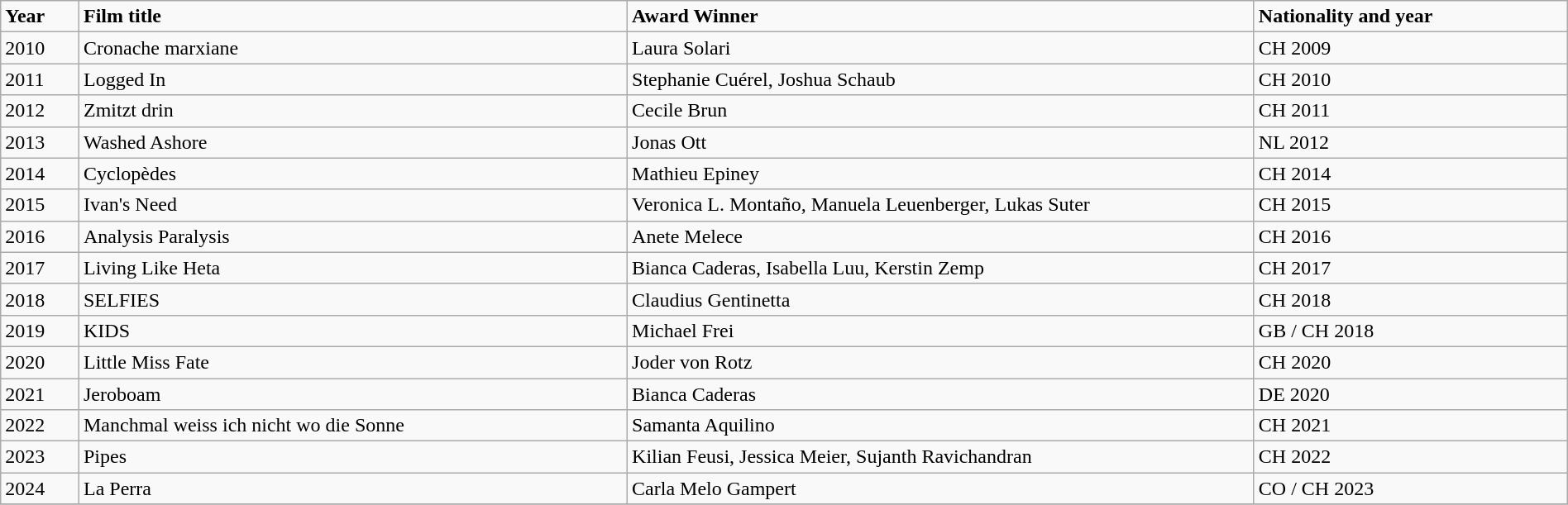<table class="wikitable" width="100%">
<tr>
<td width="5%"><strong>Year</strong></td>
<td width="35%"><strong>Film title</strong></td>
<td width="40%"><strong>Award Winner</strong></td>
<td width="20%"><strong>Nationality and year</strong></td>
</tr>
<tr>
<td>2010</td>
<td>Cronache marxiane</td>
<td>Laura Solari</td>
<td>CH 2009</td>
</tr>
<tr>
<td>2011</td>
<td>Logged In</td>
<td>Stephanie Cuérel, Joshua Schaub</td>
<td>CH 2010</td>
</tr>
<tr>
<td>2012</td>
<td>Zmitzt drin</td>
<td>Cecile Brun</td>
<td>CH 2011</td>
</tr>
<tr>
<td>2013</td>
<td>Washed Ashore</td>
<td>Jonas Ott</td>
<td>NL 2012</td>
</tr>
<tr>
<td>2014</td>
<td>Cyclopèdes </td>
<td>Mathieu Epiney </td>
<td>CH 2014</td>
</tr>
<tr>
<td>2015</td>
<td>Ivan's Need </td>
<td>Veronica L. Montaño, Manuela Leuenberger, Lukas Suter </td>
<td>CH 2015</td>
</tr>
<tr>
<td>2016</td>
<td>Analysis Paralysis </td>
<td>Anete Melece </td>
<td>CH 2016</td>
</tr>
<tr>
<td>2017</td>
<td>Living Like Heta </td>
<td>Bianca Caderas, Isabella Luu, Kerstin Zemp </td>
<td>CH 2017</td>
</tr>
<tr>
<td>2018</td>
<td>SELFIES </td>
<td>Claudius Gentinetta </td>
<td>CH 2018</td>
</tr>
<tr>
<td>2019</td>
<td>KIDS </td>
<td>Michael Frei </td>
<td>GB / CH 2018</td>
</tr>
<tr>
<td>2020</td>
<td>Little Miss Fate </td>
<td>Joder von Rotz </td>
<td>CH 2020</td>
</tr>
<tr>
<td>2021</td>
<td>Jeroboam </td>
<td>Bianca Caderas </td>
<td>DE 2020</td>
</tr>
<tr>
<td>2022</td>
<td>Manchmal weiss ich nicht wo die Sonne </td>
<td>Samanta Aquilino </td>
<td>CH 2021</td>
</tr>
<tr>
<td>2023</td>
<td>Pipes </td>
<td>Kilian Feusi, Jessica Meier, Sujanth Ravichandran </td>
<td>CH 2022</td>
</tr>
<tr>
<td>2024</td>
<td>La Perra </td>
<td>Carla Melo Gampert </td>
<td>CO / CH 2023</td>
</tr>
<tr>
</tr>
</table>
